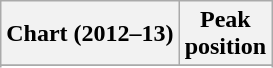<table class="wikitable sortable plainrowheaders" style="text-align:center">
<tr>
<th scope="col">Chart (2012–13)</th>
<th scope="col">Peak<br> position</th>
</tr>
<tr>
</tr>
<tr>
</tr>
</table>
